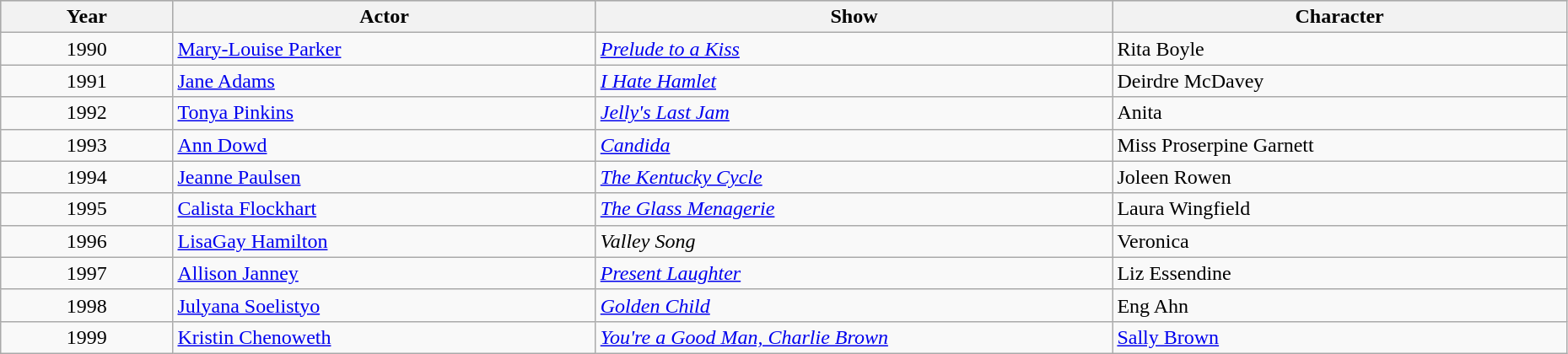<table class="wikitable" style="width:98%;">
<tr style="background:#bebebe;">
<th style="width:11%;">Year</th>
<th style="width:27%;">Actor</th>
<th style="width:33%;">Show</th>
<th style="width:29%;">Character</th>
</tr>
<tr>
<td align="center">1990</td>
<td><a href='#'>Mary-Louise Parker</a></td>
<td><em><a href='#'>Prelude to a Kiss</a></em></td>
<td>Rita Boyle</td>
</tr>
<tr>
<td align="center">1991</td>
<td><a href='#'>Jane Adams</a></td>
<td><em><a href='#'>I Hate Hamlet</a></em></td>
<td>Deirdre McDavey</td>
</tr>
<tr>
<td align="center">1992</td>
<td><a href='#'>Tonya Pinkins</a></td>
<td><em><a href='#'>Jelly's Last Jam</a></em></td>
<td>Anita</td>
</tr>
<tr>
<td align="center">1993</td>
<td><a href='#'>Ann Dowd</a></td>
<td><em><a href='#'>Candida</a></em></td>
<td>Miss Proserpine Garnett</td>
</tr>
<tr>
<td align="center">1994</td>
<td><a href='#'>Jeanne Paulsen</a></td>
<td><em><a href='#'>The Kentucky Cycle</a></em></td>
<td>Joleen Rowen</td>
</tr>
<tr>
<td align="center">1995</td>
<td><a href='#'>Calista Flockhart</a></td>
<td><em><a href='#'>The Glass Menagerie</a></em></td>
<td>Laura Wingfield</td>
</tr>
<tr>
<td align="center">1996</td>
<td><a href='#'>LisaGay Hamilton</a></td>
<td><em>Valley Song</em></td>
<td>Veronica</td>
</tr>
<tr>
<td align="center">1997</td>
<td><a href='#'>Allison Janney</a></td>
<td><em><a href='#'>Present Laughter</a></em></td>
<td>Liz Essendine</td>
</tr>
<tr>
<td align="center">1998</td>
<td><a href='#'>Julyana Soelistyo</a></td>
<td><em><a href='#'>Golden Child</a></em></td>
<td>Eng Ahn</td>
</tr>
<tr>
<td align="center">1999</td>
<td><a href='#'>Kristin Chenoweth</a></td>
<td><em><a href='#'>You're a Good Man, Charlie Brown</a></em></td>
<td><a href='#'>Sally Brown</a></td>
</tr>
</table>
